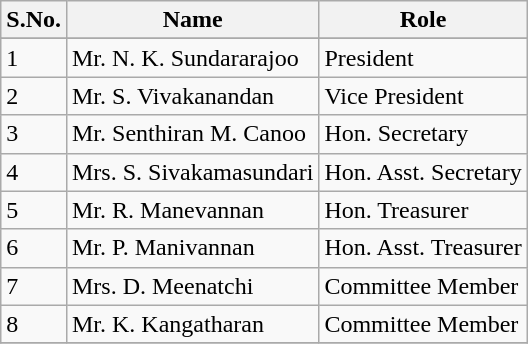<table class="wikitable sortable">
<tr>
<th bgcolor="#CCCCCC">S.No.</th>
<th bgcolor="#CCCCCC">Name</th>
<th bgcolor="#CCCCCC">Role</th>
</tr>
<tr>
</tr>
<tr>
<td>1</td>
<td>Mr. N. K. Sundararajoo</td>
<td>President</td>
</tr>
<tr>
<td>2</td>
<td>Mr. S. Vivakanandan</td>
<td>Vice President</td>
</tr>
<tr>
<td>3</td>
<td>Mr. Senthiran M. Canoo</td>
<td>Hon. Secretary</td>
</tr>
<tr>
<td>4</td>
<td>Mrs. S. Sivakamasundari</td>
<td>Hon. Asst. Secretary</td>
</tr>
<tr>
<td>5</td>
<td>Mr. R. Manevannan</td>
<td>Hon. Treasurer</td>
</tr>
<tr>
<td>6</td>
<td>Mr. P. Manivannan</td>
<td>Hon. Asst. Treasurer</td>
</tr>
<tr>
<td>7</td>
<td>Mrs. D. Meenatchi</td>
<td>Committee Member</td>
</tr>
<tr>
<td>8</td>
<td>Mr. K. Kangatharan</td>
<td>Committee Member</td>
</tr>
<tr>
</tr>
</table>
